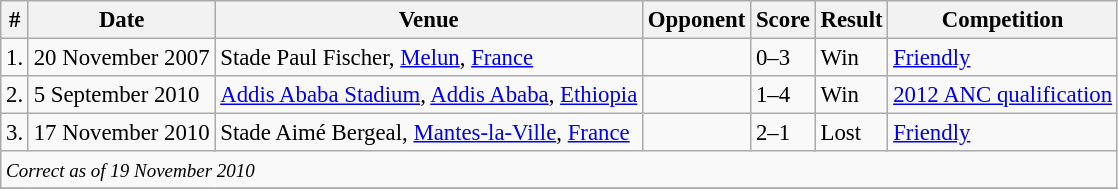<table class="wikitable" style="font-size:95%;">
<tr>
<th>#</th>
<th>Date</th>
<th>Venue</th>
<th>Opponent</th>
<th>Score</th>
<th>Result</th>
<th>Competition</th>
</tr>
<tr>
<td>1.</td>
<td>20 November 2007</td>
<td>Stade Paul Fischer, <a href='#'>Melun</a>, <a href='#'>France</a></td>
<td></td>
<td>0–3</td>
<td>Win</td>
<td><a href='#'>Friendly</a></td>
</tr>
<tr>
<td>2.</td>
<td>5 September 2010</td>
<td><a href='#'>Addis Ababa Stadium</a>, <a href='#'>Addis Ababa</a>, <a href='#'>Ethiopia</a></td>
<td></td>
<td>1–4</td>
<td>Win</td>
<td><a href='#'>2012 ANC qualification</a></td>
</tr>
<tr>
<td>3.</td>
<td>17 November 2010</td>
<td>Stade Aimé Bergeal, <a href='#'>Mantes-la-Ville</a>, <a href='#'>France</a></td>
<td></td>
<td>2–1</td>
<td>Lost</td>
<td><a href='#'>Friendly</a></td>
</tr>
<tr>
<td colspan="12"><small><em>Correct as of 19 November 2010</em></small></td>
</tr>
<tr>
</tr>
</table>
